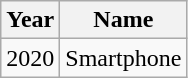<table class="wikitable">
<tr>
<th>Year</th>
<th>Name</th>
</tr>
<tr>
<td>2020</td>
<td>Smartphone</td>
</tr>
</table>
